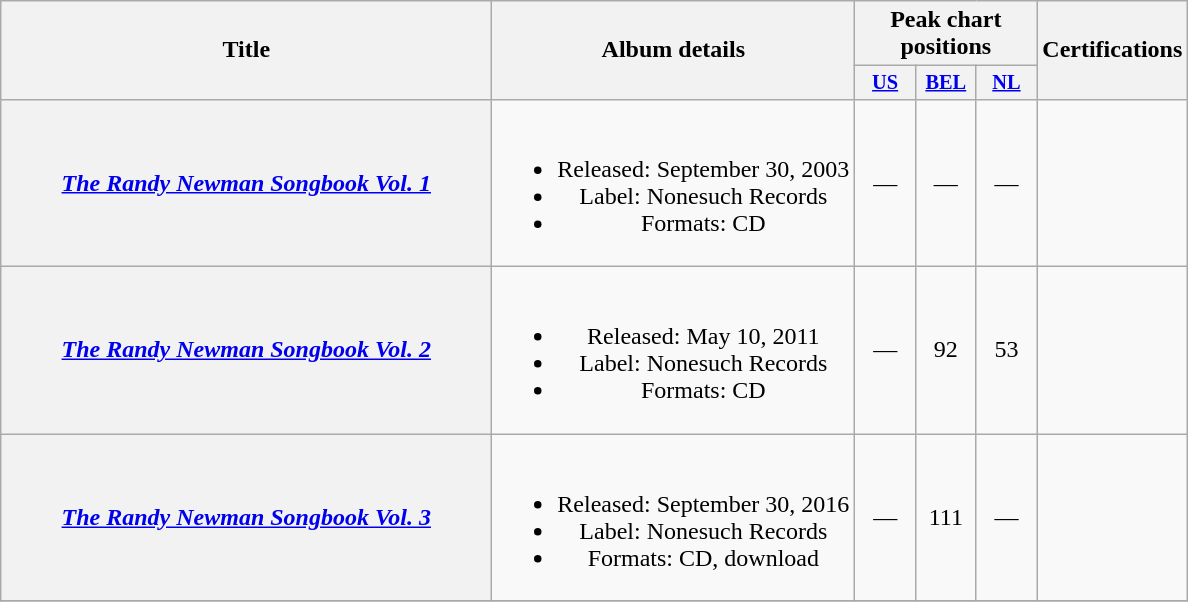<table class="wikitable plainrowheaders" style="text-align:center;">
<tr>
<th rowspan="2" style="width:20em;">Title</th>
<th rowspan="2">Album details</th>
<th colspan="3">Peak chart positions</th>
<th rowspan="2">Certifications</th>
</tr>
<tr>
<th scope="col" style="width:2.5em;font-size:85%"><a href='#'>US</a><br></th>
<th scope="col" style="width:2.5em;font-size:85%"><a href='#'>BEL</a><br></th>
<th scope="col" style="width:2.5em;font-size:85%"><a href='#'>NL</a><br></th>
</tr>
<tr>
<th scope="row"><em><a href='#'>The Randy Newman Songbook Vol. 1</a></em></th>
<td><br><ul><li>Released: September 30, 2003</li><li>Label: Nonesuch Records</li><li>Formats: CD</li></ul></td>
<td>—</td>
<td>—</td>
<td>—</td>
<td></td>
</tr>
<tr>
<th scope="row"><em><a href='#'>The Randy Newman Songbook Vol. 2</a></em></th>
<td><br><ul><li>Released: May 10, 2011</li><li>Label: Nonesuch Records</li><li>Formats: CD</li></ul></td>
<td>—</td>
<td>92</td>
<td>53</td>
<td></td>
</tr>
<tr>
<th scope="row"><em><a href='#'>The Randy Newman Songbook Vol. 3</a></em></th>
<td><br><ul><li>Released: September 30, 2016</li><li>Label: Nonesuch Records</li><li>Formats: CD, download</li></ul></td>
<td>—</td>
<td>111</td>
<td>—</td>
<td></td>
</tr>
<tr>
</tr>
</table>
